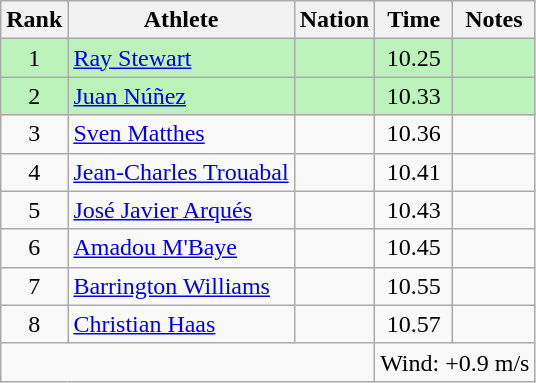<table class="wikitable sortable" style="text-align:center">
<tr>
<th>Rank</th>
<th>Athlete</th>
<th>Nation</th>
<th>Time</th>
<th>Notes</th>
</tr>
<tr style="background:#bbf3bb;">
<td>1</td>
<td align=left><a href='#'>Ray Stewart</a></td>
<td align=left></td>
<td>10.25</td>
<td></td>
</tr>
<tr style="background:#bbf3bb;">
<td>2</td>
<td align=left><a href='#'>Juan Núñez</a></td>
<td align=left></td>
<td>10.33</td>
<td></td>
</tr>
<tr>
<td>3</td>
<td align=left><a href='#'>Sven Matthes</a></td>
<td align=left></td>
<td>10.36</td>
<td></td>
</tr>
<tr>
<td>4</td>
<td align=left><a href='#'>Jean-Charles Trouabal</a></td>
<td align=left></td>
<td>10.41</td>
<td></td>
</tr>
<tr>
<td>5</td>
<td align=left><a href='#'>José Javier Arqués</a></td>
<td align=left></td>
<td>10.43</td>
<td></td>
</tr>
<tr>
<td>6</td>
<td align=left><a href='#'>Amadou M'Baye</a></td>
<td align=left></td>
<td>10.45</td>
<td></td>
</tr>
<tr>
<td>7</td>
<td align=left><a href='#'>Barrington Williams</a></td>
<td align=left></td>
<td>10.55</td>
<td></td>
</tr>
<tr>
<td>8</td>
<td align=left><a href='#'>Christian Haas</a></td>
<td align=left></td>
<td>10.57</td>
<td></td>
</tr>
<tr class="sortbottom">
<td colspan=3></td>
<td colspan="3" style="text-align:left;">Wind: +0.9 m/s</td>
</tr>
</table>
